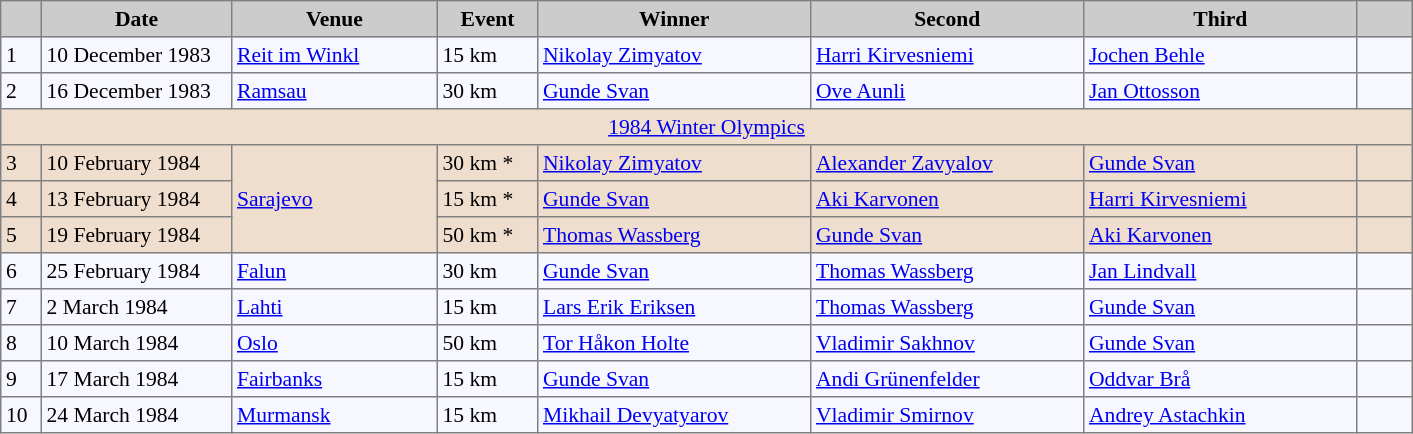<table bgcolor="#f7f8ff" cellpadding="3" cellspacing="0" border="1" style="font-size: 90%; border: gray solid 1px; border-collapse: collapse;">
<tr bgcolor="#CCCCCC">
<td align="center" width="20"><strong></strong></td>
<td align="center" width="120"><strong>Date</strong></td>
<td align="center" width="130"><strong>Venue</strong></td>
<td align="center" width="60"><strong>Event</strong></td>
<td align="center" width="175"><strong>Winner</strong></td>
<td align="center" width="175"><strong>Second</strong></td>
<td align="center" width="175"><strong>Third</strong></td>
<td align="center" width="30"><strong></strong></td>
</tr>
<tr align="left">
<td>1</td>
<td>10 December 1983</td>
<td> <a href='#'>Reit im Winkl</a></td>
<td>15 km</td>
<td> <a href='#'>Nikolay Zimyatov</a></td>
<td> <a href='#'>Harri Kirvesniemi</a></td>
<td> <a href='#'>Jochen Behle</a></td>
<td></td>
</tr>
<tr align="left">
<td>2</td>
<td>16 December 1983</td>
<td> <a href='#'>Ramsau</a></td>
<td>30 km</td>
<td> <a href='#'>Gunde Svan</a></td>
<td> <a href='#'>Ove Aunli</a></td>
<td> <a href='#'>Jan Ottosson</a></td>
<td></td>
</tr>
<tr bgcolor=#EFDECD>
<td colspan="9" align="center"><a href='#'>1984 Winter Olympics</a></td>
</tr>
<tr bgcolor=#EFDECD>
<td>3</td>
<td>10 February 1984</td>
<td rowspan=3> <a href='#'>Sarajevo</a></td>
<td>30 km *</td>
<td> <a href='#'>Nikolay Zimyatov</a></td>
<td> <a href='#'>Alexander Zavyalov</a></td>
<td> <a href='#'>Gunde Svan</a></td>
<td></td>
</tr>
<tr align="left" bgcolor=#EFDECD>
<td>4</td>
<td>13 February 1984</td>
<td>15 km *</td>
<td> <a href='#'>Gunde Svan</a></td>
<td> <a href='#'>Aki Karvonen</a></td>
<td> <a href='#'>Harri Kirvesniemi</a></td>
<td></td>
</tr>
<tr align="left" bgcolor=#EFDECD>
<td>5</td>
<td>19 February 1984</td>
<td>50 km *</td>
<td> <a href='#'>Thomas Wassberg</a></td>
<td> <a href='#'>Gunde Svan</a></td>
<td> <a href='#'>Aki Karvonen</a></td>
<td></td>
</tr>
<tr align="left">
<td>6</td>
<td>25 February 1984</td>
<td> <a href='#'>Falun</a></td>
<td>30 km</td>
<td> <a href='#'>Gunde Svan</a></td>
<td> <a href='#'>Thomas Wassberg</a></td>
<td> <a href='#'>Jan Lindvall</a></td>
<td></td>
</tr>
<tr align="left">
<td>7</td>
<td>2 March 1984</td>
<td> <a href='#'>Lahti</a></td>
<td>15 km</td>
<td> <a href='#'>Lars Erik Eriksen</a></td>
<td> <a href='#'>Thomas Wassberg</a></td>
<td> <a href='#'>Gunde Svan</a></td>
<td></td>
</tr>
<tr align="left">
<td>8</td>
<td>10 March 1984</td>
<td> <a href='#'>Oslo</a></td>
<td>50 km</td>
<td> <a href='#'>Tor Håkon Holte</a></td>
<td> <a href='#'>Vladimir Sakhnov</a></td>
<td> <a href='#'>Gunde Svan</a></td>
<td></td>
</tr>
<tr align="left">
<td>9</td>
<td>17 March 1984</td>
<td> <a href='#'>Fairbanks</a></td>
<td>15 km</td>
<td> <a href='#'>Gunde Svan</a></td>
<td> <a href='#'>Andi Grünenfelder</a></td>
<td> <a href='#'>Oddvar Brå</a></td>
<td></td>
</tr>
<tr align="left">
<td>10</td>
<td>24 March 1984</td>
<td> <a href='#'>Murmansk</a></td>
<td>15 km</td>
<td> <a href='#'>Mikhail Devyatyarov</a></td>
<td> <a href='#'>Vladimir Smirnov</a></td>
<td> <a href='#'>Andrey Astachkin</a></td>
<td></td>
</tr>
</table>
